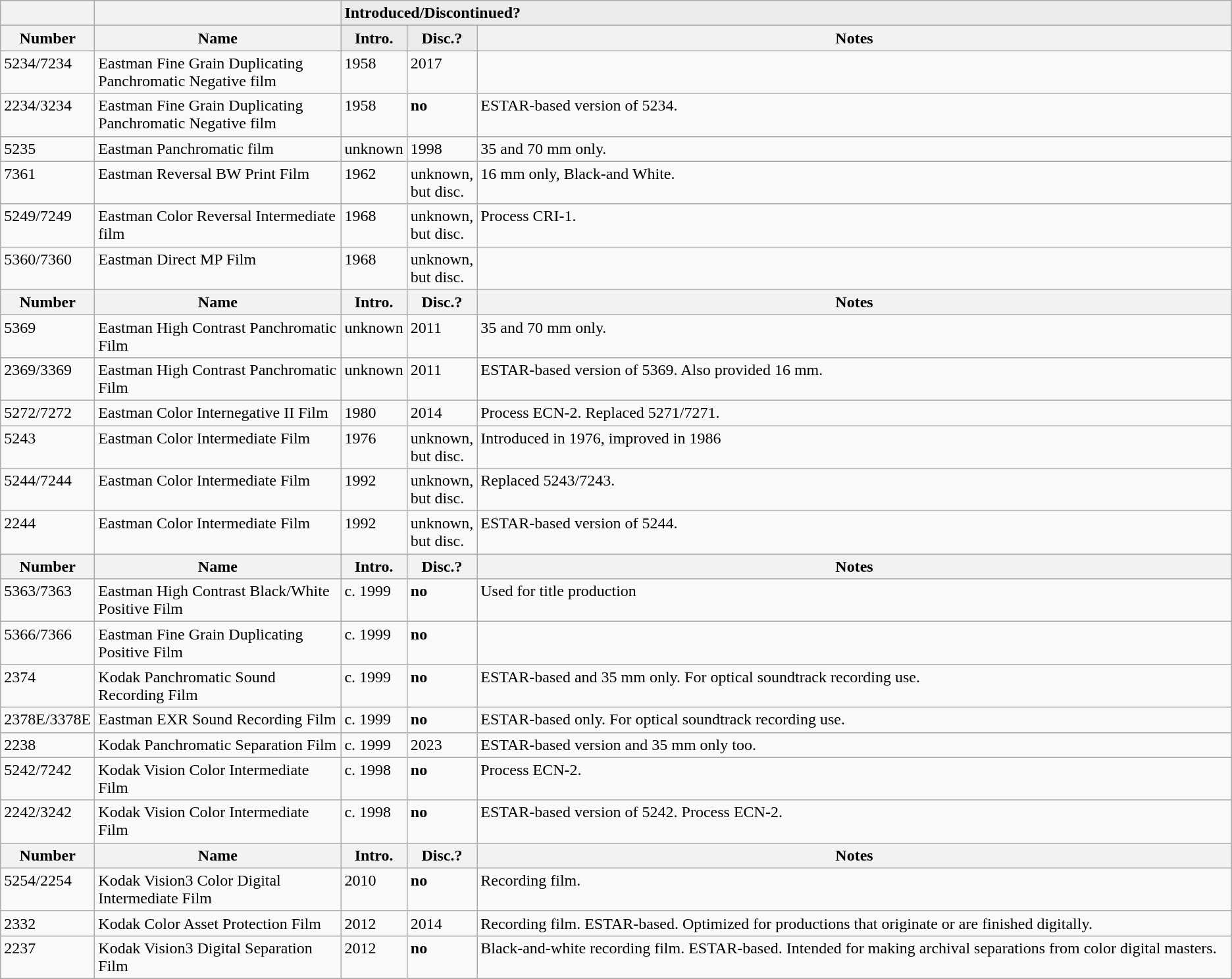<table class="wikitable">
<tr>
<th></th>
<th></th>
<th colspan=3 style="text-align:left; background:#ebebeb">Introduced/Discontinued?</th>
</tr>
<tr>
<th width="7%">Number</th>
<th width="20%">Name</th>
<th width="4%" style="background:#ebebeb">Intro.</th>
<th width="4%" style="background:#ebebeb">Disc.?</th>
<th>Notes</th>
</tr>
<tr valign="top">
<td>5234/7234</td>
<td>Eastman Fine Grain Duplicating Panchromatic Negative film</td>
<td>1958</td>
<td>2017</td>
<td></td>
</tr>
<tr valign="top">
<td>2234/3234</td>
<td>Eastman Fine Grain Duplicating Panchromatic Negative film</td>
<td>1958</td>
<td><strong>no</strong></td>
<td>ESTAR-based version of 5234.</td>
</tr>
<tr valign="top">
<td>5235</td>
<td>Eastman Panchromatic film</td>
<td>unknown</td>
<td>1998</td>
<td>35 and 70 mm only.</td>
</tr>
<tr valign="top">
<td>7361</td>
<td>Eastman Reversal BW Print Film</td>
<td>1962</td>
<td>unknown, but disc.</td>
<td>16 mm only, Black-and White.</td>
</tr>
<tr valign="top">
<td>5249/7249</td>
<td>Eastman Color Reversal Intermediate film</td>
<td>1968</td>
<td>unknown, but disc.</td>
<td>Process CRI-1.</td>
</tr>
<tr valign="top">
<td>5360/7360</td>
<td>Eastman Direct MP Film</td>
<td>1968</td>
<td>unknown, but disc.</td>
<td></td>
</tr>
<tr valign="top">
<th>Number</th>
<th>Name</th>
<th>Intro.</th>
<th>Disc.?</th>
<th>Notes</th>
</tr>
<tr valign="top">
<td>5369</td>
<td>Eastman High Contrast Panchromatic Film</td>
<td>unknown</td>
<td>2011</td>
<td>35 and 70 mm only.</td>
</tr>
<tr valign="top">
<td>2369/3369</td>
<td>Eastman High Contrast Panchromatic Film</td>
<td>unknown</td>
<td>2011</td>
<td>ESTAR-based version of 5369. Also provided 16 mm.</td>
</tr>
<tr valign="top">
<td>5272/7272</td>
<td>Eastman Color Internegative II Film</td>
<td>1980</td>
<td>2014</td>
<td>Process ECN-2. Replaced 5271/7271.</td>
</tr>
<tr valign="top">
<td>5243</td>
<td>Eastman Color Intermediate Film</td>
<td>1976</td>
<td>unknown, but disc.</td>
<td>Introduced in 1976, improved in 1986</td>
</tr>
<tr valign="top">
<td>5244/7244</td>
<td>Eastman Color Intermediate Film</td>
<td>1992</td>
<td>unknown, but disc.</td>
<td>Replaced 5243/7243.</td>
</tr>
<tr valign="top">
<td>2244</td>
<td>Eastman Color Intermediate Film</td>
<td>1992</td>
<td>unknown, but disc.</td>
<td>ESTAR-based version of 5244.</td>
</tr>
<tr valign="top">
<th>Number</th>
<th>Name</th>
<th>Intro.</th>
<th>Disc.?</th>
<th>Notes</th>
</tr>
<tr valign="top">
<td>5363/7363</td>
<td>Eastman High Contrast Black/White Positive Film</td>
<td>c. 1999</td>
<td><strong>no</strong></td>
<td>Used for title production</td>
</tr>
<tr valign="top">
<td>5366/7366</td>
<td>Eastman Fine Grain Duplicating Positive Film</td>
<td>c. 1999</td>
<td><strong>no</strong></td>
<td></td>
</tr>
<tr valign="top">
<td>2374</td>
<td>Kodak Panchromatic Sound Recording Film</td>
<td>c. 1999</td>
<td><strong>no</strong></td>
<td>ESTAR-based and 35 mm only. For optical soundtrack recording use.</td>
</tr>
<tr valign="top">
<td>2378E/3378E</td>
<td>Eastman EXR Sound Recording Film</td>
<td>c. 1999</td>
<td><strong>no</strong></td>
<td>ESTAR-based only. For optical soundtrack recording use.</td>
</tr>
<tr valign="top">
<td>2238</td>
<td>Kodak Panchromatic Separation Film</td>
<td>c. 1999</td>
<td>2023</td>
<td>ESTAR-based version and 35 mm only too.</td>
</tr>
<tr valign="top">
<td>5242/7242</td>
<td>Kodak Vision Color Intermediate Film</td>
<td>c. 1998</td>
<td><strong>no</strong></td>
<td>Process ECN-2.</td>
</tr>
<tr valign="top">
<td>2242/3242</td>
<td>Kodak Vision Color Intermediate Film</td>
<td>c. 1998</td>
<td><strong>no</strong></td>
<td>ESTAR-based version of 5242. Process ECN-2.</td>
</tr>
<tr>
<th>Number</th>
<th>Name</th>
<th>Intro.</th>
<th>Disc.?</th>
<th>Notes</th>
</tr>
<tr valign="top">
<td>5254/2254</td>
<td>Kodak Vision3 Color Digital Intermediate Film</td>
<td>2010</td>
<td><strong>no</strong></td>
<td>Recording film.</td>
</tr>
<tr valign="top">
<td>2332</td>
<td>Kodak Color Asset Protection Film</td>
<td>2012</td>
<td>2014</td>
<td>Recording film. ESTAR-based. Optimized for productions that originate or are finished digitally.</td>
</tr>
<tr valign="top">
<td>2237</td>
<td>Kodak Vision3 Digital Separation Film</td>
<td>2012</td>
<td><strong>no</strong></td>
<td>Black-and-white recording film. ESTAR-based. Intended for making archival separations from color digital masters.</td>
</tr>
</table>
